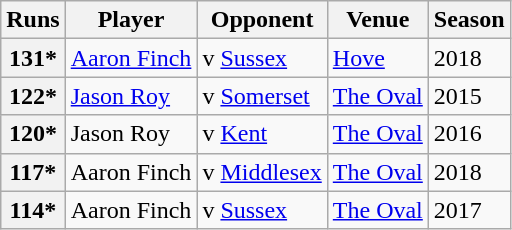<table class="wikitable">
<tr>
<th>Runs</th>
<th>Player</th>
<th>Opponent</th>
<th>Venue</th>
<th>Season</th>
</tr>
<tr>
<th>131*</th>
<td> <a href='#'>Aaron Finch</a></td>
<td>v <a href='#'>Sussex</a></td>
<td><a href='#'>Hove</a></td>
<td>2018</td>
</tr>
<tr>
<th>122*</th>
<td> <a href='#'>Jason Roy</a></td>
<td>v <a href='#'>Somerset</a></td>
<td><a href='#'>The Oval</a></td>
<td>2015</td>
</tr>
<tr>
<th>120*</th>
<td> Jason Roy</td>
<td>v <a href='#'>Kent</a></td>
<td><a href='#'>The Oval</a></td>
<td>2016</td>
</tr>
<tr>
<th>117*</th>
<td> Aaron Finch</td>
<td>v <a href='#'>Middlesex</a></td>
<td><a href='#'>The Oval</a></td>
<td>2018</td>
</tr>
<tr>
<th>114*</th>
<td> Aaron Finch</td>
<td>v <a href='#'>Sussex</a></td>
<td><a href='#'>The Oval</a></td>
<td>2017</td>
</tr>
</table>
